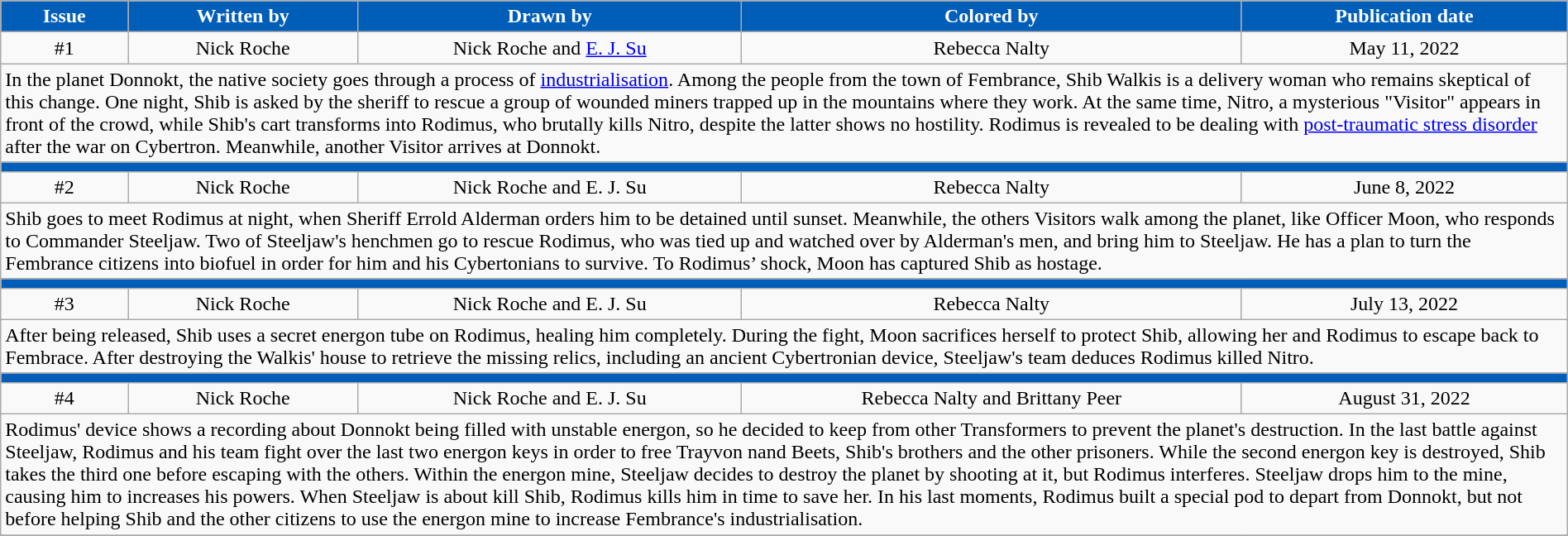<table class="wikitable" style="text-align: center;" width="100%;">
<tr>
<th style="background:#005EB8; color:white">Issue</th>
<th style="background:#005EB8; color:white">Written by</th>
<th style="background:#005EB8; color:white">Drawn by</th>
<th style="background:#005EB8; color:white">Colored by</th>
<th style="background:#005EB8; color:white">Publication date</th>
</tr>
<tr>
<td>#1</td>
<td>Nick Roche</td>
<td>Nick Roche and <a href='#'>E. J. Su</a></td>
<td>Rebecca Nalty</td>
<td>May 11, 2022</td>
</tr>
<tr>
<td colspan="5" style="text-align: left;">In the planet Donnokt, the native society goes through a process of <a href='#'>industrialisation</a>. Among the people from the town of Fembrance, Shib Walkis is a delivery woman who remains skeptical of this change. One night, Shib is asked by the sheriff to rescue a group of wounded miners trapped up in the mountains where they work. At the same time, Nitro, a mysterious "Visitor" appears in front of the crowd, while Shib's cart transforms into Rodimus, who brutally kills Nitro, despite the latter shows no hostility. Rodimus is revealed to be dealing with <a href='#'>post-traumatic stress disorder</a> after the war on Cybertron. Meanwhile, another Visitor arrives at Donnokt.</td>
</tr>
<tr>
<th colspan="5" style="background:#005EB8"></th>
</tr>
<tr>
<td>#2</td>
<td>Nick Roche</td>
<td>Nick Roche and E. J. Su</td>
<td>Rebecca Nalty</td>
<td>June 8, 2022</td>
</tr>
<tr>
<td colspan="5" style="text-align: left;">Shib goes to meet Rodimus at night, when Sheriff Errold Alderman orders him to be detained until sunset. Meanwhile, the others Visitors walk among the planet, like Officer Moon, who responds to Commander Steeljaw. Two of Steeljaw's henchmen go to rescue Rodimus, who was tied up and watched over by Alderman's men, and bring him to Steeljaw. He has a plan to turn the Fembrance citizens into biofuel in order for him and his Cybertonians to survive. To Rodimus’ shock, Moon has captured Shib as hostage.</td>
</tr>
<tr>
<th colspan="5" style="background:#005EB8"></th>
</tr>
<tr>
<td>#3</td>
<td>Nick Roche</td>
<td>Nick Roche and E. J. Su</td>
<td>Rebecca Nalty</td>
<td>July 13, 2022</td>
</tr>
<tr>
<td colspan="5" style="text-align: left;">After being released, Shib uses a secret energon tube on Rodimus, healing him completely. During the fight, Moon sacrifices herself to protect Shib, allowing her and Rodimus to escape back to Fembrace. After destroying the Walkis' house to retrieve the missing relics, including an ancient Cybertronian device, Steeljaw's team deduces Rodimus killed Nitro.</td>
</tr>
<tr>
<th colspan="5" style="background:#005EB8"></th>
</tr>
<tr>
<td>#4</td>
<td>Nick Roche</td>
<td>Nick Roche and E. J. Su</td>
<td>Rebecca Nalty and Brittany Peer</td>
<td>August 31, 2022</td>
</tr>
<tr>
<td colspan="5" style="text-align: left;">Rodimus' device shows a recording about Donnokt being filled with unstable energon, so he decided to keep from other Transformers to prevent the planet's destruction. In the last battle against Steeljaw, Rodimus and his team fight over the last two energon keys in order to free Trayvon nand Beets, Shib's brothers and the other prisoners. While the second energon key is destroyed, Shib takes the third one before escaping with the others. Within the energon mine, Steeljaw decides to destroy the planet by shooting at it, but Rodimus interferes. Steeljaw drops him to the mine, causing him to increases his powers. When Steeljaw is about kill Shib, Rodimus kills him in time to save her. In his last moments, Rodimus built a special pod to depart from Donnokt, but not before helping Shib and the other citizens to use the energon mine to increase Fembrance's industrialisation.</td>
</tr>
<tr>
</tr>
</table>
